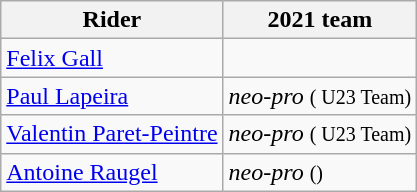<table class="wikitable">
<tr>
<th>Rider</th>
<th>2021 team</th>
</tr>
<tr>
<td><a href='#'>Felix Gall</a></td>
<td></td>
</tr>
<tr>
<td><a href='#'>Paul Lapeira</a></td>
<td><em>neo-pro</em> <small>( U23 Team)</small></td>
</tr>
<tr>
<td><a href='#'>Valentin Paret-Peintre</a></td>
<td><em>neo-pro</em> <small>( U23 Team)</small></td>
</tr>
<tr>
<td><a href='#'>Antoine Raugel</a></td>
<td><em>neo-pro</em> <small>()</small></td>
</tr>
</table>
